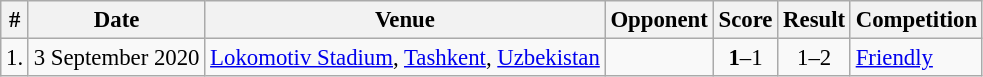<table class="wikitable" style="font-size:95%;">
<tr>
<th>#</th>
<th>Date</th>
<th>Venue</th>
<th>Opponent</th>
<th>Score</th>
<th>Result</th>
<th>Competition</th>
</tr>
<tr>
<td>1.</td>
<td>3 September 2020</td>
<td><a href='#'>Lokomotiv Stadium</a>, <a href='#'>Tashkent</a>, <a href='#'>Uzbekistan</a></td>
<td></td>
<td align=center><strong>1</strong>–1</td>
<td align=center>1–2</td>
<td><a href='#'>Friendly</a></td>
</tr>
</table>
